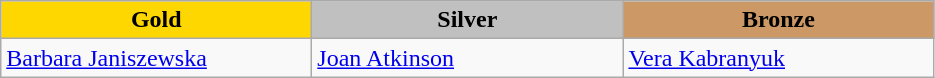<table class="wikitable" style="text-align:left">
<tr align="center">
<td width=200 bgcolor=gold><strong>Gold</strong></td>
<td width=200 bgcolor=silver><strong>Silver</strong></td>
<td width=200 bgcolor=CC9966><strong>Bronze</strong></td>
</tr>
<tr>
<td><a href='#'>Barbara Janiszewska</a><br><em></em></td>
<td><a href='#'>Joan Atkinson</a><br><em></em></td>
<td><a href='#'>Vera Kabranyuk</a><br><em></em></td>
</tr>
</table>
